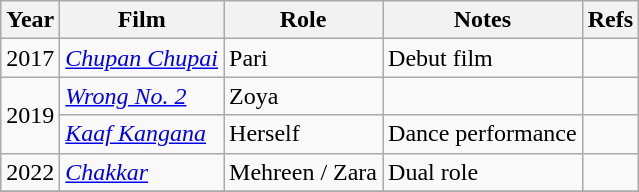<table class ="wikitable">
<tr>
<th>Year</th>
<th>Film</th>
<th>Role</th>
<th>Notes</th>
<th>Refs</th>
</tr>
<tr>
<td>2017</td>
<td><em><a href='#'>Chupan Chupai</a></em></td>
<td>Pari</td>
<td>Debut film</td>
<td></td>
</tr>
<tr>
<td rowspan="2">2019</td>
<td><em><a href='#'>Wrong No. 2</a></em></td>
<td>Zoya</td>
<td></td>
<td></td>
</tr>
<tr>
<td><em><a href='#'>Kaaf Kangana</a></em></td>
<td>Herself</td>
<td>Dance performance</td>
<td></td>
</tr>
<tr>
<td>2022</td>
<td><em><a href='#'>Chakkar</a></em></td>
<td>Mehreen / Zara</td>
<td>Dual role</td>
<td></td>
</tr>
<tr>
</tr>
</table>
